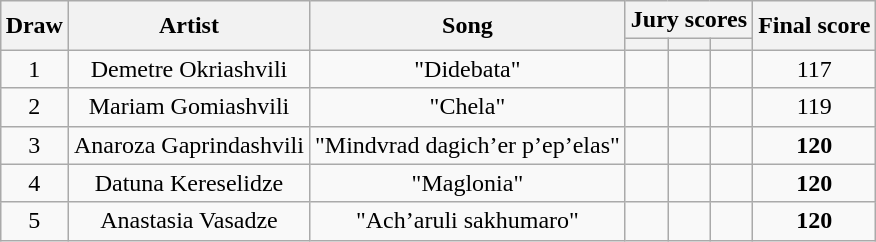<table class="sortable wikitable" style="text-align:center;margin:1em auto 1em auto">
<tr>
<th rowspan="2" scope="col">Draw</th>
<th rowspan="2" scope="col">Artist</th>
<th rowspan="2" scope="col">Song</th>
<th colspan="3" scope="col">Jury scores</th>
<th rowspan="2" scope="col">Final score</th>
</tr>
<tr>
<th colspan="1" scope="col" class="unsortable"><small></small></th>
<th colspan="1" scope="col" class="unsortable"><small></small></th>
<th colspan="1" scope="col" class="unsortable"><small></small></th>
</tr>
<tr>
<td rowspan="1">1</td>
<td rowspan="1">Demetre Okriashvili</td>
<td rowspan="1">"Didebata"<br></td>
<td colspan="1"></td>
<td colspan="1"></td>
<td colspan="1"></td>
<td rowspan="1">117</td>
</tr>
<tr>
<td rowspan="1">2</td>
<td rowspan="1">Mariam Gomiashvili</td>
<td rowspan="1">"Chela"<br></td>
<td colspan="1"></td>
<td colspan="1"></td>
<td colspan="1"></td>
<td rowspan="1">119</td>
</tr>
<tr>
<td>3</td>
<td>Anaroza Gaprindashvili</td>
<td>"Mindvrad dagich’er p’ep’elas"<br></td>
<td colspan="1"></td>
<td colspan="1"></td>
<td colspan="1"></td>
<td><strong>120</strong></td>
</tr>
<tr>
<td rowspan="1">4</td>
<td rowspan="1">Datuna Kereselidze</td>
<td rowspan="1">"Maglonia"<br></td>
<td colspan="1"></td>
<td colspan="1"></td>
<td colspan="1"></td>
<td rowspan="1"><strong>120</strong></td>
</tr>
<tr>
<td rowspan="1">5</td>
<td rowspan="1">Anastasia Vasadze</td>
<td rowspan="1">"Ach’aruli sakhumaro"<br></td>
<td colspan="1"></td>
<td colspan="1"></td>
<td colspan="1"></td>
<td rowspan="1"><strong>120</strong></td>
</tr>
</table>
